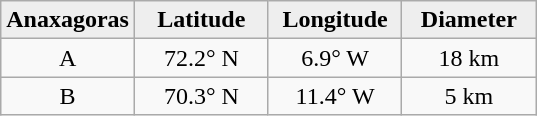<table class="wikitable">
<tr>
<th width="25%" style="background:#eeeeee;">Anaxagoras</th>
<th width="25%" style="background:#eeeeee;">Latitude</th>
<th width="25%" style="background:#eeeeee;">Longitude</th>
<th width="25%" style="background:#eeeeee;">Diameter</th>
</tr>
<tr>
<td align="center">A</td>
<td align="center">72.2° N</td>
<td align="center">6.9° W</td>
<td align="center">18 km</td>
</tr>
<tr>
<td align="center">B</td>
<td align="center">70.3° N</td>
<td align="center">11.4° W</td>
<td align="center">5 km</td>
</tr>
</table>
